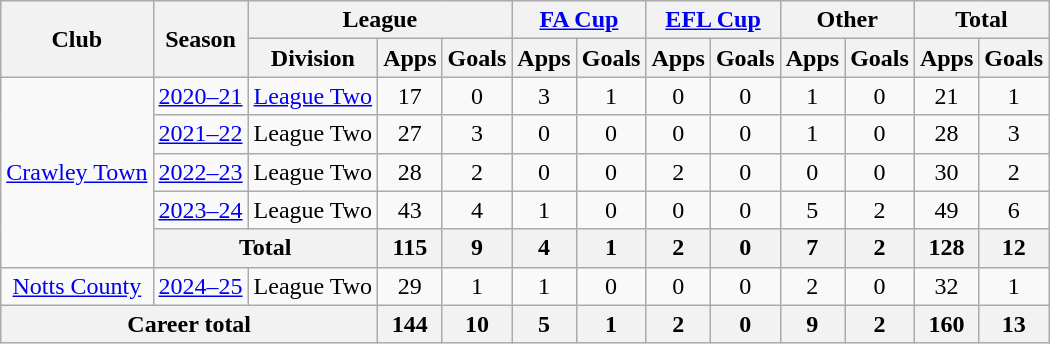<table class=wikitable style=text-align:center>
<tr>
<th rowspan="2">Club</th>
<th rowspan="2">Season</th>
<th colspan="3">League</th>
<th colspan="2"><a href='#'>FA Cup</a></th>
<th colspan="2"><a href='#'>EFL Cup</a></th>
<th colspan="2">Other</th>
<th colspan="2">Total</th>
</tr>
<tr>
<th>Division</th>
<th>Apps</th>
<th>Goals</th>
<th>Apps</th>
<th>Goals</th>
<th>Apps</th>
<th>Goals</th>
<th>Apps</th>
<th>Goals</th>
<th>Apps</th>
<th>Goals</th>
</tr>
<tr>
<td rowspan="5"><a href='#'>Crawley Town</a></td>
<td><a href='#'>2020–21</a></td>
<td><a href='#'>League Two</a></td>
<td>17</td>
<td>0</td>
<td>3</td>
<td>1</td>
<td>0</td>
<td>0</td>
<td>1</td>
<td>0</td>
<td>21</td>
<td>1</td>
</tr>
<tr>
<td><a href='#'>2021–22</a></td>
<td>League Two</td>
<td>27</td>
<td>3</td>
<td>0</td>
<td>0</td>
<td>0</td>
<td>0</td>
<td>1</td>
<td>0</td>
<td>28</td>
<td>3</td>
</tr>
<tr>
<td><a href='#'>2022–23</a></td>
<td>League Two</td>
<td>28</td>
<td>2</td>
<td>0</td>
<td>0</td>
<td>2</td>
<td>0</td>
<td>0</td>
<td>0</td>
<td>30</td>
<td>2</td>
</tr>
<tr>
<td><a href='#'>2023–24</a></td>
<td>League Two</td>
<td>43</td>
<td>4</td>
<td>1</td>
<td>0</td>
<td>0</td>
<td>0</td>
<td>5</td>
<td>2</td>
<td>49</td>
<td>6</td>
</tr>
<tr>
<th colspan="2">Total</th>
<th>115</th>
<th>9</th>
<th>4</th>
<th>1</th>
<th>2</th>
<th>0</th>
<th>7</th>
<th>2</th>
<th>128</th>
<th>12</th>
</tr>
<tr>
<td><a href='#'>Notts County</a></td>
<td><a href='#'>2024–25</a></td>
<td>League Two</td>
<td>29</td>
<td>1</td>
<td>1</td>
<td>0</td>
<td>0</td>
<td>0</td>
<td>2</td>
<td>0</td>
<td>32</td>
<td>1</td>
</tr>
<tr>
<th colspan="3">Career total</th>
<th>144</th>
<th>10</th>
<th>5</th>
<th>1</th>
<th>2</th>
<th>0</th>
<th>9</th>
<th>2</th>
<th>160</th>
<th>13</th>
</tr>
</table>
